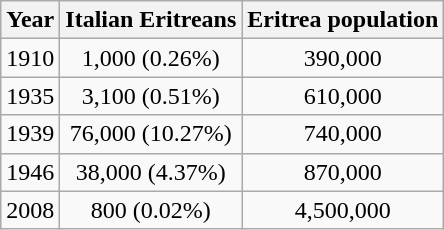<table class="wikitable">
<tr>
<th>Year</th>
<th>Italian Eritreans</th>
<th>Eritrea population</th>
</tr>
<tr style="text-align: center">
<td>1910</td>
<td>1,000 (0.26%)</td>
<td>390,000</td>
</tr>
<tr style="text-align: center">
<td>1935</td>
<td>3,100 (0.51%)</td>
<td>610,000</td>
</tr>
<tr style="text-align: center">
<td>1939</td>
<td>76,000 (10.27%)</td>
<td>740,000</td>
</tr>
<tr style="text-align: center">
<td>1946</td>
<td>38,000 (4.37%)</td>
<td>870,000</td>
</tr>
<tr style="text-align: center">
<td>2008</td>
<td>800 (0.02%)</td>
<td>4,500,000</td>
</tr>
</table>
